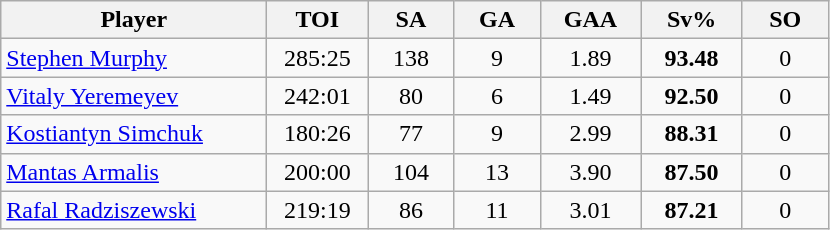<table class="wikitable sortable" style="text-align:center;">
<tr>
<th style="width:170px;">Player</th>
<th style="width:60px;">TOI</th>
<th style="width:50px;">SA</th>
<th style="width:50px;">GA</th>
<th style="width:60px;">GAA</th>
<th style="width:60px;">Sv%</th>
<th style="width:50px;">SO</th>
</tr>
<tr>
<td style="text-align:left;"> <a href='#'>Stephen Murphy</a></td>
<td>285:25</td>
<td>138</td>
<td>9</td>
<td>1.89</td>
<td><strong>93.48</strong></td>
<td>0</td>
</tr>
<tr>
<td style="text-align:left;"> <a href='#'>Vitaly Yeremeyev</a></td>
<td>242:01</td>
<td>80</td>
<td>6</td>
<td>1.49</td>
<td><strong>92.50</strong></td>
<td>0</td>
</tr>
<tr>
<td style="text-align:left;"> <a href='#'>Kostiantyn Simchuk</a></td>
<td>180:26</td>
<td>77</td>
<td>9</td>
<td>2.99</td>
<td><strong>88.31</strong></td>
<td>0</td>
</tr>
<tr>
<td style="text-align:left;"> <a href='#'>Mantas Armalis</a></td>
<td>200:00</td>
<td>104</td>
<td>13</td>
<td>3.90</td>
<td><strong>87.50</strong></td>
<td>0</td>
</tr>
<tr>
<td style="text-align:left;"> <a href='#'>Rafal Radziszewski</a></td>
<td>219:19</td>
<td>86</td>
<td>11</td>
<td>3.01</td>
<td><strong>87.21</strong></td>
<td>0</td>
</tr>
</table>
